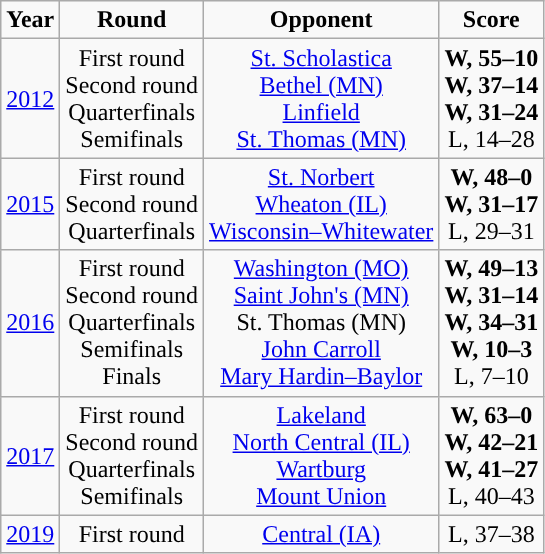<table class="wikitable" style="text-align:center">
<tr>
<td><strong>Year</strong></td>
<td><strong>Round</strong></td>
<td><strong>Opponent</strong></td>
<td><strong>Score</strong></td>
</tr>
<tr>
<td><a href='#'>2012</a></td>
<td>First round<br>Second round<br>Quarterfinals<br>Semifinals</td>
<td><a href='#'>St. Scholastica</a><br><a href='#'>Bethel (MN)</a><br><a href='#'>Linfield</a><br><a href='#'>St. Thomas (MN)</a></td>
<td><strong>W, 55–10</strong><br><strong>W, 37–14</strong><br><strong>W, 31–24 </strong><br>L, 14–28</td>
</tr>
<tr>
<td><a href='#'>2015</a></td>
<td>First round<br>Second round<br>Quarterfinals</td>
<td><a href='#'>St. Norbert</a><br><a href='#'>Wheaton (IL)</a><br><a href='#'>Wisconsin–Whitewater</a></td>
<td><strong>W, 48–0</strong><br><strong>W, 31–17</strong><br>L, 29–31</td>
</tr>
<tr>
<td><a href='#'>2016</a></td>
<td>First round<br>Second round<br>Quarterfinals<br>Semifinals<br>Finals</td>
<td><a href='#'>Washington (MO)</a><br><a href='#'>Saint John's (MN)</a><br>St. Thomas (MN)<br><a href='#'>John Carroll</a><br><a href='#'>Mary Hardin–Baylor</a></td>
<td><strong>W, 49–13</strong><br><strong>W, 31–14</strong><br><strong>W, 34–31</strong><br><strong>W, 10–3</strong><br>L, 7–10</td>
</tr>
<tr>
<td><a href='#'>2017</a></td>
<td>First round<br>Second round<br>Quarterfinals<br>Semifinals</td>
<td><a href='#'>Lakeland</a><br><a href='#'>North Central (IL)</a><br><a href='#'>Wartburg</a><br><a href='#'>Mount Union</a></td>
<td><strong>W, 63–0</strong><br><strong>W, 42–21</strong><br><strong>W, 41–27</strong><br>L, 40–43</td>
</tr>
<tr>
<td><a href='#'>2019</a></td>
<td>First round</td>
<td><a href='#'>Central (IA)</a></td>
<td>L, 37–38 </td>
</tr>
</table>
